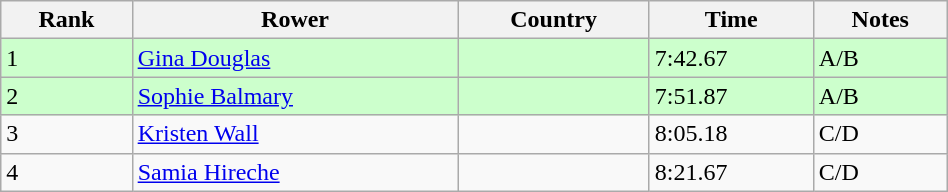<table class="wikitable sortable" width=50%>
<tr>
<th>Rank</th>
<th>Rower</th>
<th>Country</th>
<th>Time</th>
<th>Notes</th>
</tr>
<tr bgcolor=ccffcc>
<td>1</td>
<td><a href='#'>Gina Douglas</a></td>
<td></td>
<td>7:42.67</td>
<td>A/B</td>
</tr>
<tr bgcolor=ccffcc>
<td>2</td>
<td><a href='#'>Sophie Balmary</a></td>
<td></td>
<td>7:51.87</td>
<td>A/B</td>
</tr>
<tr>
<td>3</td>
<td><a href='#'>Kristen Wall</a></td>
<td></td>
<td>8:05.18</td>
<td>C/D</td>
</tr>
<tr>
<td>4</td>
<td><a href='#'>Samia Hireche</a></td>
<td></td>
<td>8:21.67</td>
<td>C/D</td>
</tr>
</table>
